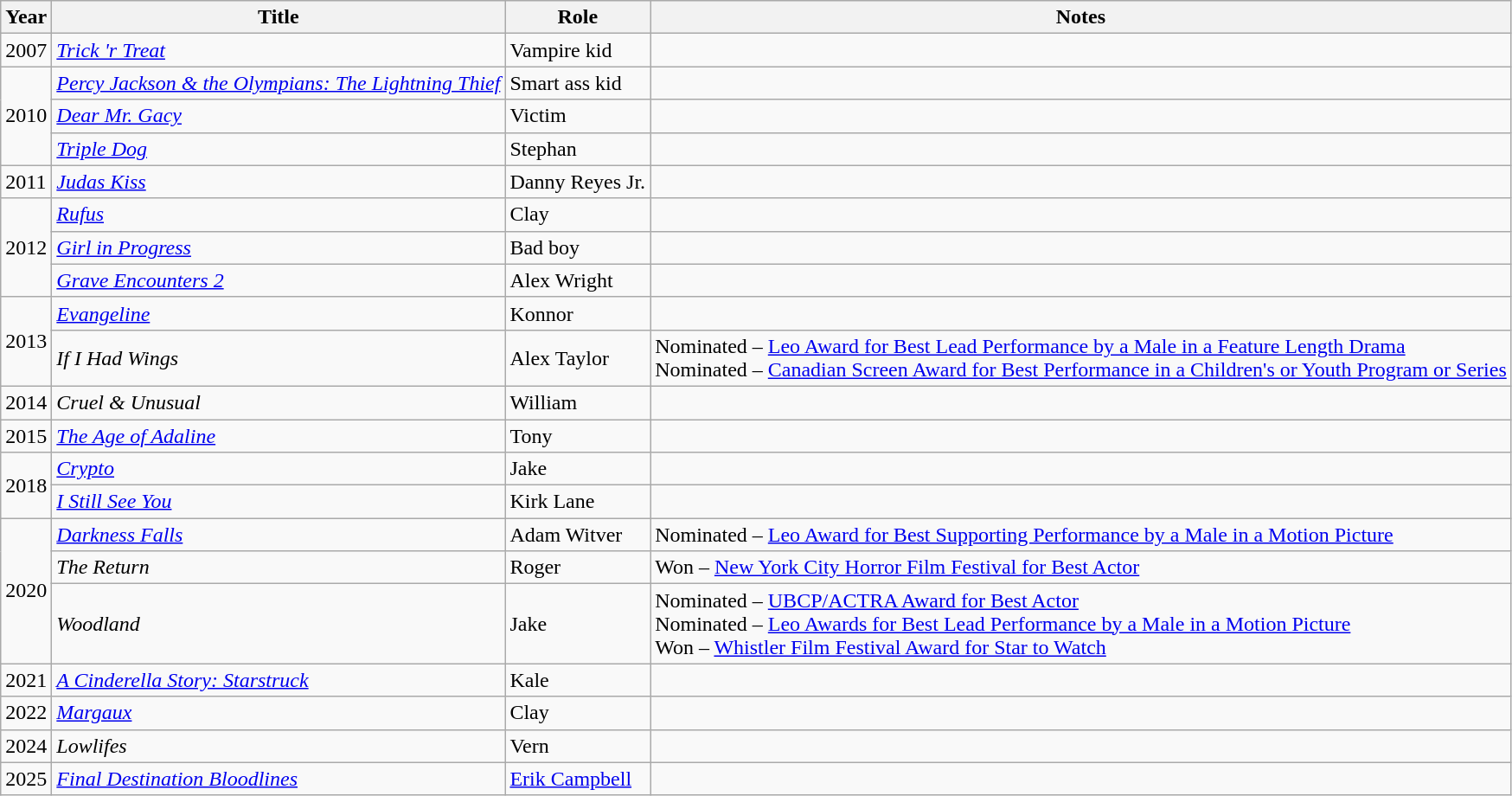<table class="wikitable sortable">
<tr>
<th>Year</th>
<th>Title</th>
<th>Role</th>
<th class="unsortable">Notes</th>
</tr>
<tr>
<td>2007</td>
<td><em><a href='#'>Trick 'r Treat</a></em></td>
<td>Vampire kid</td>
<td></td>
</tr>
<tr>
<td rowspan="3">2010</td>
<td><em><a href='#'>Percy Jackson & the Olympians: The Lightning Thief</a></em></td>
<td>Smart ass kid</td>
<td></td>
</tr>
<tr>
<td><em><a href='#'>Dear Mr. Gacy</a></em></td>
<td>Victim</td>
<td></td>
</tr>
<tr>
<td><em><a href='#'>Triple Dog</a></em></td>
<td>Stephan</td>
<td></td>
</tr>
<tr>
<td>2011</td>
<td><em><a href='#'>Judas Kiss</a></em></td>
<td>Danny Reyes Jr.</td>
<td></td>
</tr>
<tr>
<td rowspan="3">2012</td>
<td><em><a href='#'>Rufus</a></em></td>
<td>Clay</td>
<td></td>
</tr>
<tr>
<td><em><a href='#'>Girl in Progress</a></em></td>
<td>Bad boy</td>
<td></td>
</tr>
<tr>
<td><em><a href='#'>Grave Encounters 2</a></em></td>
<td>Alex Wright</td>
<td></td>
</tr>
<tr>
<td rowspan="2">2013</td>
<td><em><a href='#'>Evangeline</a></em></td>
<td>Konnor</td>
<td></td>
</tr>
<tr>
<td><em>If I Had Wings</em></td>
<td>Alex Taylor</td>
<td>Nominated – <a href='#'>Leo Award for Best Lead Performance by a Male in a Feature Length Drama</a>  <br>Nominated – <a href='#'>Canadian Screen Award for Best Performance in a Children's or Youth Program or Series</a> </td>
</tr>
<tr>
<td>2014</td>
<td><em>Cruel & Unusual</em></td>
<td>William</td>
<td></td>
</tr>
<tr>
<td>2015</td>
<td data-sort-value="Age of Adaline, The"><em><a href='#'>The Age of Adaline</a></em></td>
<td>Tony</td>
<td></td>
</tr>
<tr>
<td rowspan="2">2018</td>
<td><em><a href='#'>Crypto</a></em></td>
<td>Jake</td>
<td></td>
</tr>
<tr>
<td><em><a href='#'>I Still See You</a></em></td>
<td>Kirk Lane</td>
<td></td>
</tr>
<tr>
<td rowspan="3">2020</td>
<td><em><a href='#'>Darkness Falls</a></em></td>
<td>Adam Witver</td>
<td>Nominated – <a href='#'>Leo Award for Best Supporting Performance by a Male in a Motion Picture</a> </td>
</tr>
<tr>
<td data-sort-value="Return, The"><em>The Return</em></td>
<td>Roger</td>
<td>Won – <a href='#'>New York City Horror Film Festival for Best Actor</a> </td>
</tr>
<tr>
<td><em>Woodland</em></td>
<td>Jake</td>
<td>Nominated – <a href='#'>UBCP/ACTRA Award for Best Actor</a>  <br>Nominated – <a href='#'>Leo Awards for Best Lead Performance by a Male in a Motion Picture</a>  <br>Won – <a href='#'> Whistler Film Festival Award for Star to Watch</a> </td>
</tr>
<tr>
<td>2021</td>
<td data-sort-value="Cinderella Story: Starstruck, A"><em><a href='#'>A Cinderella Story: Starstruck</a></em></td>
<td>Kale</td>
<td></td>
</tr>
<tr>
<td>2022</td>
<td><em><a href='#'>Margaux</a></em></td>
<td>Clay</td>
<td></td>
</tr>
<tr>
<td>2024</td>
<td><em>Lowlifes</em></td>
<td>Vern</td>
<td></td>
</tr>
<tr>
<td>2025</td>
<td><em><a href='#'>Final Destination Bloodlines</a></em></td>
<td><a href='#'>Erik Campbell</a></td>
<td></td>
</tr>
</table>
